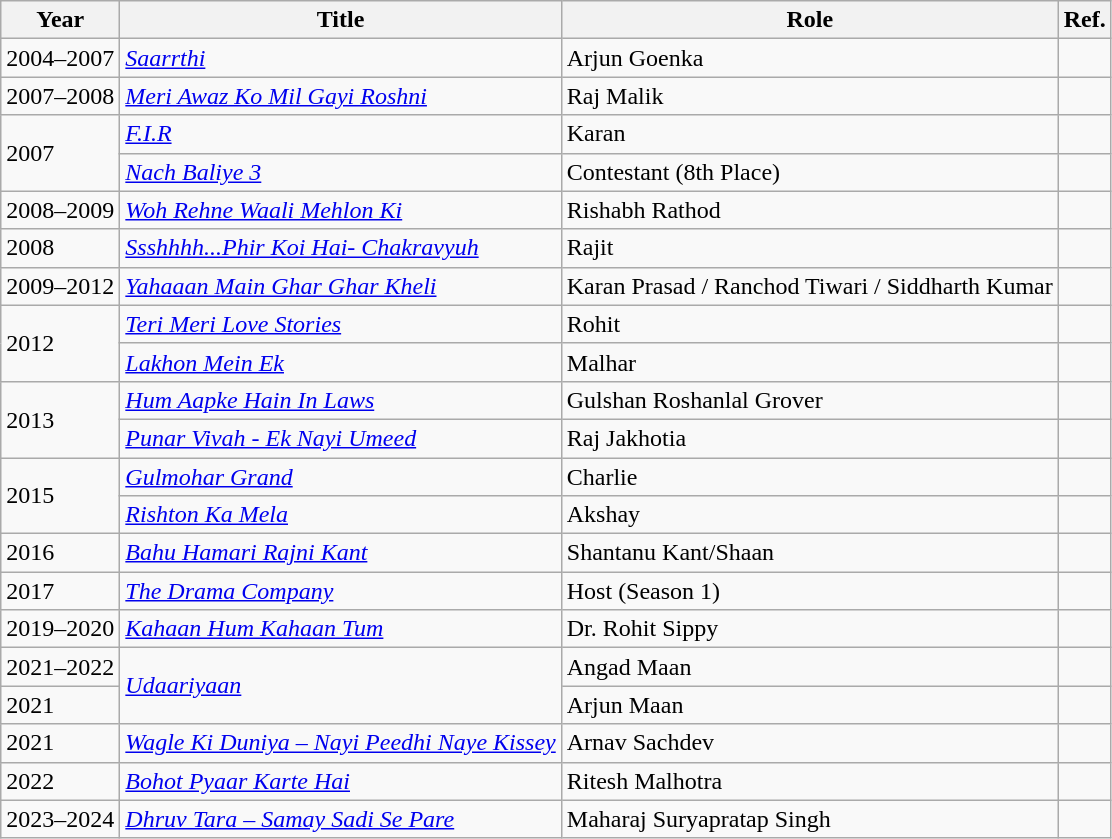<table class="wikitable plainrowheaders sortable">
<tr>
<th scope="col">Year</th>
<th scope="col">Title</th>
<th scope="col">Role</th>
<th scope="col">Ref.</th>
</tr>
<tr>
<td>2004–2007</td>
<td><em><a href='#'>Saarrthi</a></em></td>
<td>Arjun Goenka</td>
<td style="text-align:center;"></td>
</tr>
<tr>
<td>2007–2008</td>
<td><em><a href='#'>Meri Awaz Ko Mil Gayi Roshni</a></em></td>
<td>Raj Malik</td>
<td style="text-align:center;"></td>
</tr>
<tr>
<td rowspan="2">2007</td>
<td><em><a href='#'>F.I.R</a></em></td>
<td>Karan</td>
<td style="text-align:center;"></td>
</tr>
<tr>
<td><em><a href='#'>Nach Baliye 3</a></em></td>
<td>Contestant (8th Place)</td>
<td style="text-align:center;"></td>
</tr>
<tr>
<td>2008–2009</td>
<td><em><a href='#'>Woh Rehne Waali Mehlon Ki</a></em></td>
<td>Rishabh Rathod</td>
<td style="text-align:center;"></td>
</tr>
<tr>
<td>2008</td>
<td><em><a href='#'>Ssshhhh...Phir Koi Hai- Chakravyuh</a></em></td>
<td>Rajit</td>
<td style="text-align:center;"></td>
</tr>
<tr>
<td>2009–2012</td>
<td><em><a href='#'>Yahaaan Main Ghar Ghar Kheli</a></em></td>
<td>Karan Prasad / Ranchod Tiwari / Siddharth Kumar</td>
<td style="text-align:center;"></td>
</tr>
<tr>
<td rowspan="2">2012</td>
<td><em><a href='#'>Teri Meri Love Stories</a></em></td>
<td>Rohit</td>
<td style="text-align:center;"></td>
</tr>
<tr>
<td><em><a href='#'>Lakhon Mein Ek</a></em></td>
<td>Malhar</td>
<td style="text-align:center;"></td>
</tr>
<tr>
<td rowspan="2">2013</td>
<td><em><a href='#'>Hum Aapke Hain In Laws</a></em></td>
<td>Gulshan Roshanlal Grover</td>
<td style="text-align:center;"></td>
</tr>
<tr>
<td><em><a href='#'>Punar Vivah - Ek Nayi Umeed</a></em></td>
<td>Raj Jakhotia</td>
<td style="text-align:center;"></td>
</tr>
<tr>
<td rowspan="2">2015</td>
<td><em><a href='#'>Gulmohar Grand</a></em></td>
<td>Charlie</td>
<td style="text-align:center;"></td>
</tr>
<tr>
<td><em><a href='#'>Rishton Ka Mela</a></em></td>
<td>Akshay</td>
<td style="text-align:center;"></td>
</tr>
<tr>
<td>2016</td>
<td><em><a href='#'>Bahu Hamari Rajni Kant</a></em></td>
<td>Shantanu Kant/Shaan</td>
<td style="text-align:center;"></td>
</tr>
<tr>
<td>2017</td>
<td><em><a href='#'>The Drama Company</a></em></td>
<td>Host (Season 1)</td>
<td style="text-align:center;"></td>
</tr>
<tr>
<td>2019–2020</td>
<td><em><a href='#'>Kahaan Hum Kahaan Tum</a></em></td>
<td>Dr. Rohit Sippy</td>
<td style="text-align:center;"></td>
</tr>
<tr>
<td>2021–2022</td>
<td rowspan="2"><em><a href='#'>Udaariyaan</a></em></td>
<td>Angad Maan</td>
<td style="text-align:center;"></td>
</tr>
<tr>
<td>2021</td>
<td>Arjun Maan</td>
<td style="text-align:center;"></td>
</tr>
<tr>
<td>2021</td>
<td><em><a href='#'>Wagle Ki Duniya – Nayi Peedhi Naye Kissey</a></em></td>
<td>Arnav Sachdev</td>
<td style="text-align:center;"></td>
</tr>
<tr>
<td>2022</td>
<td><em><a href='#'>Bohot Pyaar Karte Hai</a></em></td>
<td>Ritesh Malhotra</td>
<td style="text-align:center;"></td>
</tr>
<tr>
<td>2023–2024</td>
<td><em><a href='#'>Dhruv Tara – Samay Sadi Se Pare</a></em></td>
<td>Maharaj Suryapratap Singh</td>
<td style="text-align:center;"></td>
</tr>
</table>
